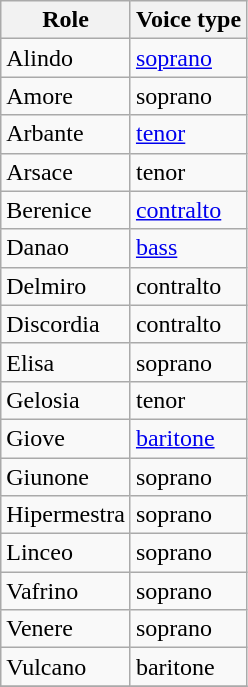<table class="wikitable">
<tr>
<th>Role</th>
<th>Voice type</th>
</tr>
<tr>
<td>Alindo</td>
<td><a href='#'>soprano</a></td>
</tr>
<tr>
<td>Amore</td>
<td>soprano</td>
</tr>
<tr>
<td>Arbante</td>
<td><a href='#'>tenor</a></td>
</tr>
<tr>
<td>Arsace</td>
<td>tenor</td>
</tr>
<tr>
<td>Berenice</td>
<td><a href='#'>contralto</a></td>
</tr>
<tr>
<td>Danao</td>
<td><a href='#'>bass</a></td>
</tr>
<tr>
<td>Delmiro</td>
<td>contralto</td>
</tr>
<tr>
<td>Discordia</td>
<td>contralto</td>
</tr>
<tr>
<td>Elisa</td>
<td>soprano</td>
</tr>
<tr>
<td>Gelosia</td>
<td>tenor</td>
</tr>
<tr>
<td>Giove</td>
<td><a href='#'>baritone</a></td>
</tr>
<tr>
<td>Giunone</td>
<td>soprano</td>
</tr>
<tr>
<td>Hipermestra</td>
<td>soprano</td>
</tr>
<tr>
<td>Linceo</td>
<td>soprano</td>
</tr>
<tr>
<td>Vafrino</td>
<td>soprano</td>
</tr>
<tr>
<td>Venere</td>
<td>soprano</td>
</tr>
<tr>
<td>Vulcano</td>
<td>baritone</td>
</tr>
<tr>
</tr>
</table>
